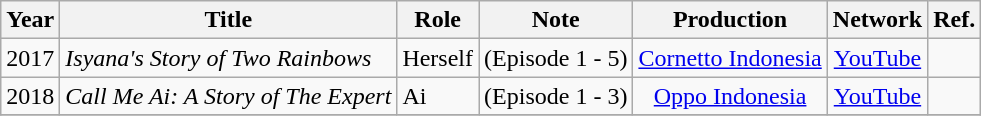<table class="wikitable">
<tr>
<th>Year</th>
<th>Title</th>
<th>Role</th>
<th>Note</th>
<th>Production</th>
<th>Network</th>
<th>Ref.</th>
</tr>
<tr>
<td align="center">2017</td>
<td><em>Isyana's Story of Two Rainbows</em></td>
<td>Herself</td>
<td>(Episode 1 - 5)</td>
<td align="center"><a href='#'>Cornetto Indonesia</a></td>
<td align="center"><a href='#'>YouTube</a></td>
<td></td>
</tr>
<tr>
<td align="center">2018</td>
<td><em>Call Me Ai: A Story of The Expert</em></td>
<td>Ai</td>
<td>(Episode 1 - 3)</td>
<td align="center"><a href='#'>Oppo Indonesia</a></td>
<td align="center"><a href='#'>YouTube</a></td>
<td></td>
</tr>
<tr>
</tr>
</table>
